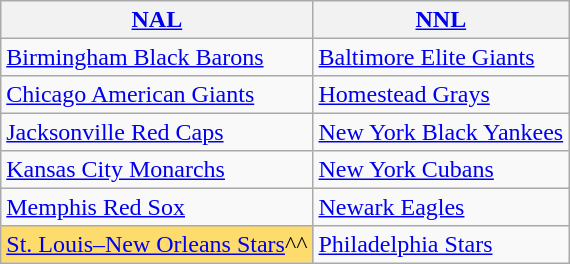<table class="wikitable" style="font-size:100%;line-height:1.1;">
<tr>
<th><a href='#'>NAL</a></th>
<th><a href='#'>NNL</a></th>
</tr>
<tr>
<td><a href='#'>Birmingham Black Barons</a></td>
<td><a href='#'>Baltimore Elite Giants</a></td>
</tr>
<tr>
<td><a href='#'>Chicago American Giants</a></td>
<td><a href='#'>Homestead Grays</a></td>
</tr>
<tr>
<td><a href='#'>Jacksonville Red Caps</a></td>
<td><a href='#'>New York Black Yankees</a></td>
</tr>
<tr>
<td><a href='#'>Kansas City Monarchs</a></td>
<td><a href='#'>New York Cubans</a></td>
</tr>
<tr>
<td><a href='#'>Memphis Red Sox</a></td>
<td><a href='#'>Newark Eagles</a></td>
</tr>
<tr>
<td style="background-color: #FDDB6D;"><a href='#'>St. Louis–New Orleans Stars</a>^^</td>
<td><a href='#'>Philadelphia Stars</a></td>
</tr>
</table>
